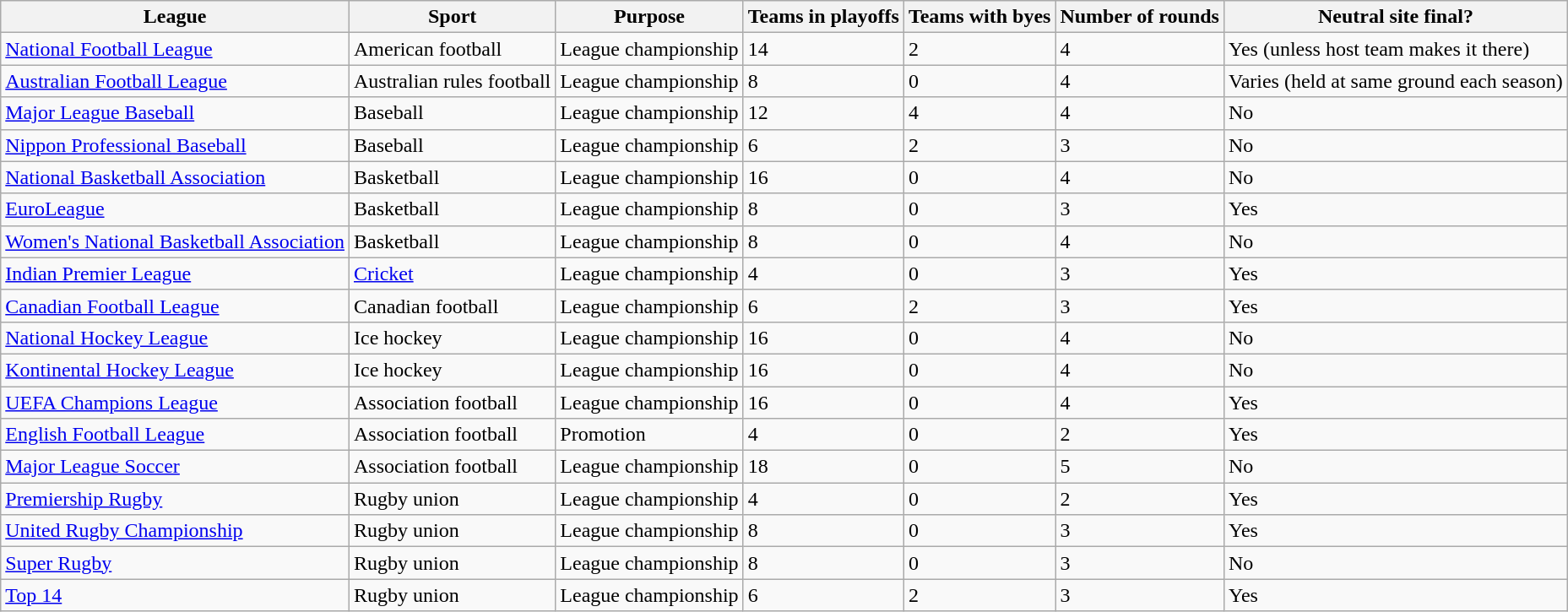<table class="wikitable">
<tr>
<th>League</th>
<th>Sport</th>
<th>Purpose</th>
<th>Teams in playoffs</th>
<th>Teams with byes</th>
<th>Number of rounds</th>
<th>Neutral site final?</th>
</tr>
<tr>
<td><a href='#'>National Football League</a></td>
<td>American football</td>
<td>League championship</td>
<td>14</td>
<td>2</td>
<td>4</td>
<td>Yes (unless host team makes it there)</td>
</tr>
<tr>
<td><a href='#'>Australian Football League</a></td>
<td>Australian rules football</td>
<td>League championship</td>
<td>8</td>
<td>0</td>
<td>4</td>
<td>Varies (held at same ground each season)</td>
</tr>
<tr>
<td><a href='#'>Major League Baseball</a></td>
<td>Baseball</td>
<td>League championship</td>
<td>12</td>
<td>4</td>
<td>4</td>
<td>No</td>
</tr>
<tr>
<td><a href='#'>Nippon Professional Baseball</a></td>
<td>Baseball</td>
<td>League championship</td>
<td>6</td>
<td>2</td>
<td>3</td>
<td>No</td>
</tr>
<tr>
<td><a href='#'>National Basketball Association</a></td>
<td>Basketball</td>
<td>League championship</td>
<td>16</td>
<td>0</td>
<td>4</td>
<td>No</td>
</tr>
<tr>
<td><a href='#'>EuroLeague</a></td>
<td>Basketball</td>
<td>League championship</td>
<td>8</td>
<td>0</td>
<td>3</td>
<td>Yes</td>
</tr>
<tr>
<td><a href='#'>Women's National Basketball Association</a></td>
<td>Basketball</td>
<td>League championship</td>
<td>8</td>
<td>0</td>
<td>4</td>
<td>No</td>
</tr>
<tr>
<td><a href='#'>Indian Premier League</a></td>
<td><a href='#'>Cricket</a></td>
<td>League championship</td>
<td>4</td>
<td>0</td>
<td>3</td>
<td>Yes</td>
</tr>
<tr>
<td><a href='#'>Canadian Football League</a></td>
<td>Canadian football</td>
<td>League championship</td>
<td>6</td>
<td>2</td>
<td>3</td>
<td>Yes</td>
</tr>
<tr>
<td><a href='#'>National Hockey League</a></td>
<td>Ice hockey</td>
<td>League championship</td>
<td>16</td>
<td>0</td>
<td>4</td>
<td>No</td>
</tr>
<tr>
<td><a href='#'>Kontinental Hockey League</a></td>
<td>Ice hockey</td>
<td>League championship</td>
<td>16</td>
<td>0</td>
<td>4</td>
<td>No</td>
</tr>
<tr>
<td><a href='#'>UEFA Champions League</a></td>
<td>Association football</td>
<td>League championship</td>
<td>16</td>
<td>0</td>
<td>4</td>
<td>Yes</td>
</tr>
<tr>
<td><a href='#'>English Football League</a></td>
<td>Association football</td>
<td>Promotion</td>
<td>4</td>
<td>0</td>
<td>2</td>
<td>Yes</td>
</tr>
<tr>
<td><a href='#'>Major League Soccer</a></td>
<td>Association football</td>
<td>League championship</td>
<td>18</td>
<td>0</td>
<td>5</td>
<td>No</td>
</tr>
<tr>
<td><a href='#'>Premiership Rugby</a></td>
<td>Rugby union</td>
<td>League championship</td>
<td>4</td>
<td>0</td>
<td>2</td>
<td>Yes</td>
</tr>
<tr>
<td><a href='#'>United Rugby Championship</a></td>
<td>Rugby union</td>
<td>League championship</td>
<td>8</td>
<td>0</td>
<td>3</td>
<td>Yes</td>
</tr>
<tr>
<td><a href='#'>Super Rugby</a></td>
<td>Rugby union</td>
<td>League championship</td>
<td>8</td>
<td>0</td>
<td>3</td>
<td>No</td>
</tr>
<tr>
<td><a href='#'>Top 14</a></td>
<td>Rugby union</td>
<td>League championship</td>
<td>6</td>
<td>2</td>
<td>3</td>
<td>Yes</td>
</tr>
</table>
